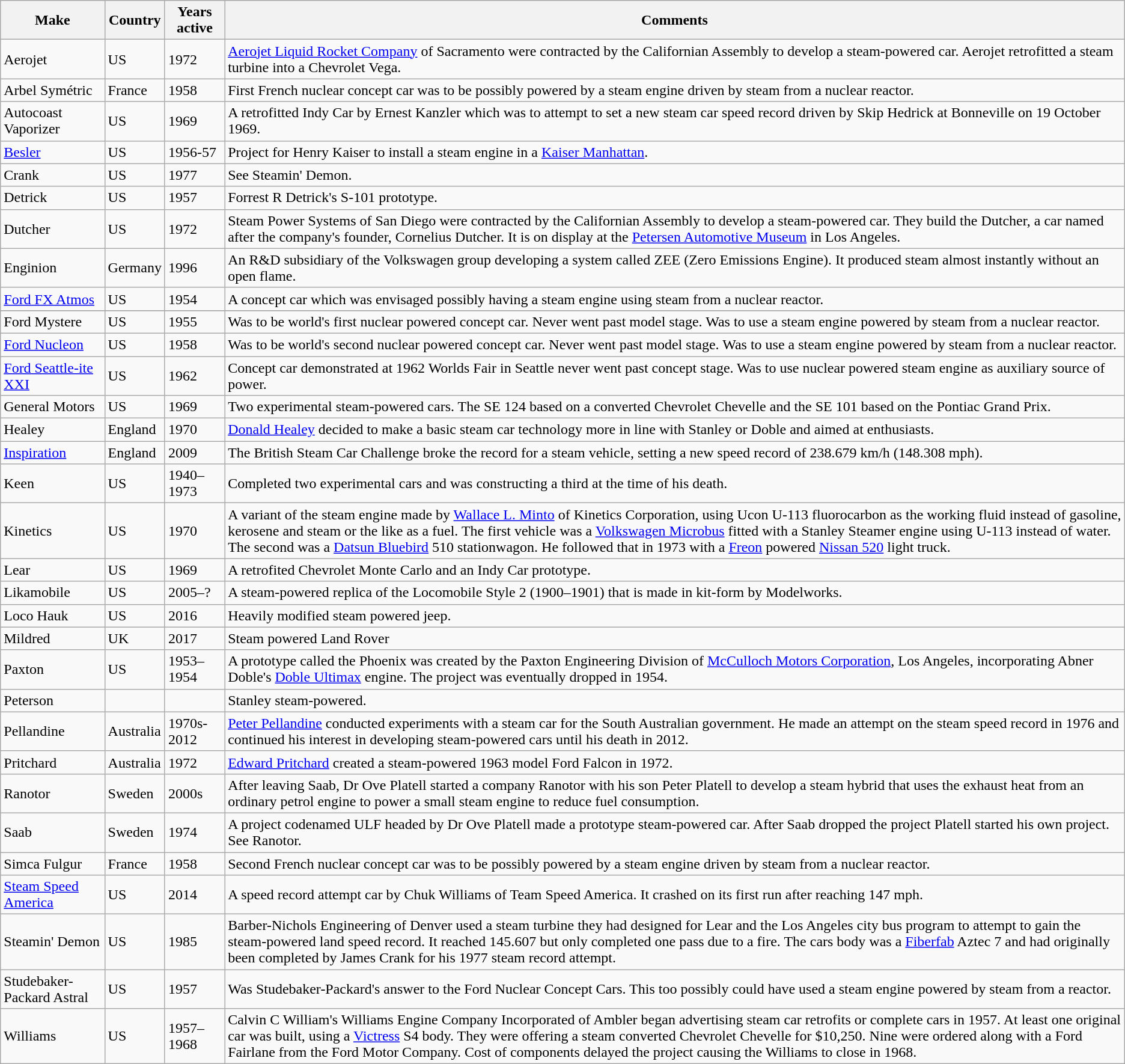<table class="wikitable sortable">
<tr>
<th>Make</th>
<th>Country</th>
<th>Years active</th>
<th class="unsortable">Comments</th>
</tr>
<tr>
<td>Aerojet</td>
<td>US</td>
<td>1972</td>
<td> <a href='#'>Aerojet Liquid Rocket Company</a> of Sacramento were contracted by the Californian Assembly to develop a steam-powered car. Aerojet retrofitted a steam turbine into a Chevrolet Vega.</td>
</tr>
<tr>
<td>Arbel Symétric</td>
<td>France</td>
<td>1958</td>
<td>First French nuclear concept car was to be possibly powered by a steam engine driven by steam from a nuclear reactor.</td>
</tr>
<tr>
<td>Autocoast Vaporizer</td>
<td>US</td>
<td>1969</td>
<td>A retrofitted Indy Car by Ernest Kanzler which was to attempt to set a new steam car speed record driven by Skip Hedrick at Bonneville on 19 October 1969.</td>
</tr>
<tr>
<td><a href='#'>Besler</a></td>
<td>US</td>
<td>1956-57</td>
<td> Project for Henry Kaiser to install a steam engine in a <a href='#'>Kaiser Manhattan</a>.</td>
</tr>
<tr>
<td>Crank</td>
<td>US</td>
<td>1977</td>
<td>See Steamin' Demon.</td>
</tr>
<tr>
<td>Detrick</td>
<td>US</td>
<td>1957</td>
<td>Forrest R Detrick's S-101 prototype.</td>
</tr>
<tr>
<td>Dutcher</td>
<td>US</td>
<td>1972</td>
<td> Steam Power Systems of San Diego were contracted by the Californian Assembly to develop a steam-powered car. They build the Dutcher, a car named after the company's founder, Cornelius Dutcher. It is on display at the <a href='#'>Petersen Automotive Museum</a> in Los Angeles.</td>
</tr>
<tr>
<td>Enginion</td>
<td>Germany</td>
<td>1996</td>
<td>An R&D subsidiary of the Volkswagen group developing a system called ZEE (Zero Emissions Engine). It produced steam almost instantly without an open flame.</td>
</tr>
<tr>
<td><a href='#'>Ford FX Atmos</a></td>
<td>US</td>
<td>1954</td>
<td>A concept car which was envisaged possibly having a steam engine using steam from a nuclear reactor.</td>
</tr>
<tr>
</tr>
<tr>
<td>Ford Mystere</td>
<td>US</td>
<td>1955</td>
<td>Was to be world's first nuclear powered concept car. Never went past model stage. Was to use a steam engine powered by steam from a nuclear reactor.</td>
</tr>
<tr>
<td><a href='#'>Ford Nucleon</a></td>
<td>US</td>
<td>1958</td>
<td>Was to be world's second nuclear powered concept car. Never went past model stage. Was to use a steam engine powered by steam from a nuclear reactor.</td>
</tr>
<tr>
<td><a href='#'>Ford Seattle-ite XXI</a></td>
<td>US</td>
<td>1962</td>
<td>Concept car demonstrated at 1962 Worlds Fair in Seattle never went past concept stage. Was to use nuclear powered steam engine as auxiliary source of power.</td>
</tr>
<tr>
<td>General Motors</td>
<td>US</td>
<td>1969</td>
<td>Two experimental steam-powered cars. The SE 124 based on a converted Chevrolet Chevelle and the SE 101 based on the Pontiac Grand Prix.</td>
</tr>
<tr>
<td>Healey</td>
<td>England</td>
<td>1970</td>
<td><a href='#'>Donald Healey</a> decided to make a basic steam car technology more in line with Stanley or Doble and aimed at enthusiasts.</td>
</tr>
<tr>
<td><a href='#'>Inspiration</a></td>
<td>England</td>
<td>2009</td>
<td> The British Steam Car Challenge broke the record for a steam vehicle, setting a new speed record of 238.679 km/h (148.308 mph).</td>
</tr>
<tr>
<td>Keen</td>
<td>US</td>
<td>1940–1973</td>
<td>Completed two experimental cars and was constructing a third at the time of his death.</td>
</tr>
<tr>
<td>Kinetics</td>
<td>US</td>
<td>1970</td>
<td>A variant of the steam engine made by <a href='#'>Wallace L. Minto</a> of Kinetics Corporation, using Ucon U-113 fluorocarbon as the working fluid instead of gasoline, kerosene and steam or the like as a fuel. The first vehicle was a <a href='#'>Volkswagen Microbus</a> fitted with a Stanley Steamer engine using U-113 instead of water. The second was a <a href='#'>Datsun Bluebird</a> 510 stationwagon. He followed that in 1973 with a <a href='#'>Freon</a> powered <a href='#'>Nissan 520</a> light truck.</td>
</tr>
<tr>
<td>Lear</td>
<td>US</td>
<td>1969</td>
<td>A retrofited Chevrolet Monte Carlo and an Indy Car prototype.</td>
</tr>
<tr>
<td>Likamobile</td>
<td>US</td>
<td>2005–?</td>
<td> A steam-powered replica of the Locomobile Style 2 (1900–1901) that is made in kit-form by Modelworks.</td>
</tr>
<tr>
<td>Loco Hauk</td>
<td>US</td>
<td>2016</td>
<td>Heavily modified steam powered jeep.</td>
</tr>
<tr>
<td>Mildred</td>
<td>UK</td>
<td>2017</td>
<td>Steam powered Land Rover</td>
</tr>
<tr>
<td>Paxton</td>
<td>US</td>
<td>1953–1954</td>
<td> A prototype called the Phoenix was created by the Paxton Engineering Division of <a href='#'>McCulloch Motors Corporation</a>, Los Angeles, incorporating Abner Doble's <a href='#'>Doble Ultimax</a> engine. The project was eventually dropped in 1954.</td>
</tr>
<tr>
<td>Peterson</td>
<td></td>
<td></td>
<td>Stanley steam-powered.</td>
</tr>
<tr>
<td>Pellandine</td>
<td>Australia</td>
<td>1970s-2012</td>
<td> <a href='#'>Peter Pellandine</a> conducted experiments with a steam car for the South Australian government. He made an attempt on the steam speed record in 1976 and continued his interest in developing steam-powered cars until his death in 2012.</td>
</tr>
<tr>
<td>Pritchard</td>
<td>Australia</td>
<td>1972</td>
<td> <a href='#'>Edward Pritchard</a> created a steam-powered 1963 model Ford Falcon in 1972.</td>
</tr>
<tr>
<td>Ranotor</td>
<td>Sweden</td>
<td>2000s</td>
<td>After leaving Saab, Dr Ove Platell started a company Ranotor with his son Peter Platell to develop a steam hybrid that uses the exhaust heat from an ordinary petrol engine to power a small steam engine to reduce fuel consumption.</td>
</tr>
<tr>
<td>Saab</td>
<td>Sweden</td>
<td>1974</td>
<td>A project codenamed ULF headed by Dr Ove Platell made a prototype steam-powered car. After Saab dropped the project Platell started his own project. See Ranotor.</td>
</tr>
<tr>
<td>Simca Fulgur</td>
<td>France</td>
<td>1958</td>
<td>Second French nuclear concept car was to be possibly powered by a steam engine driven by steam from a nuclear reactor.</td>
</tr>
<tr>
<td><a href='#'>Steam Speed America</a></td>
<td>US</td>
<td>2014</td>
<td>A speed record attempt car by Chuk Williams of Team Speed America. It crashed on its first run after reaching 147 mph.</td>
</tr>
<tr>
<td>Steamin' Demon</td>
<td>US</td>
<td>1985</td>
<td>Barber-Nichols Engineering of Denver used a steam turbine they had designed for Lear and the Los Angeles city bus program to attempt to gain the steam-powered land speed record. It reached 145.607 but only completed one pass due to a fire. The cars body was a <a href='#'>Fiberfab</a> Aztec 7 and had originally been completed by James Crank for his 1977 steam record attempt.</td>
</tr>
<tr>
<td>Studebaker-Packard Astral</td>
<td>US</td>
<td>1957</td>
<td>Was Studebaker-Packard's answer to the Ford Nuclear Concept Cars. This too possibly could have used a steam engine powered by steam from a reactor.</td>
</tr>
<tr>
<td>Williams</td>
<td>US</td>
<td>1957–1968</td>
<td>Calvin C William's Williams Engine Company Incorporated of Ambler began advertising steam car retrofits or complete cars in 1957. At least one original car was built, using a <a href='#'>Victress</a> S4 body. They were offering a steam converted Chevrolet Chevelle for $10,250. Nine were ordered along with a Ford Fairlane from the Ford Motor Company. Cost of components delayed the project causing the Williams to close in 1968.</td>
</tr>
</table>
